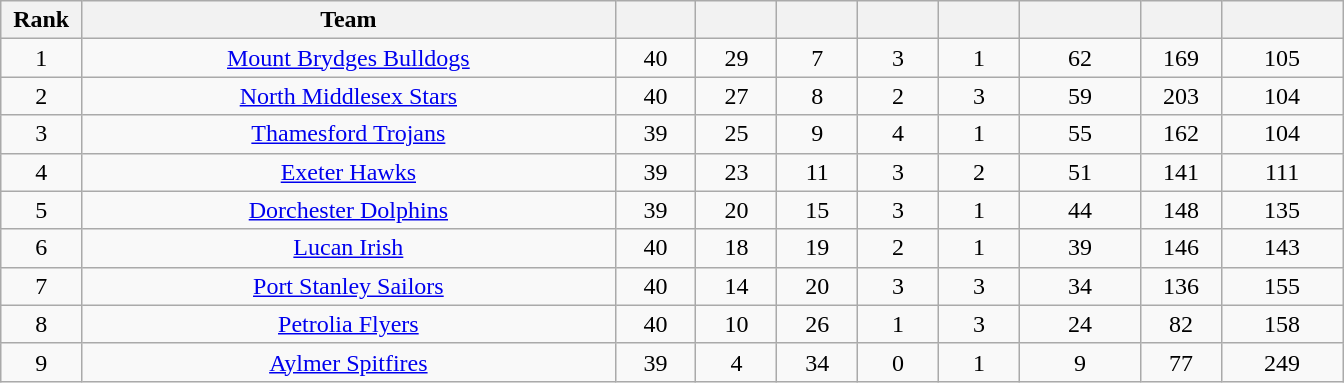<table class="wikitable" style="text-align:center">
<tr>
<th bgcolor="#DDDDFF" width="5%">Rank</th>
<th bgcolor="#DDDDFF" width="33%">Team</th>
<th bgcolor="#DDDDFF" width="5%"></th>
<th bgcolor="#DDDDFF" width="5%"></th>
<th bgcolor="#DDDDFF" width="5%"></th>
<th bgcolor="#DDDDFF" width="5%"></th>
<th bgcolor="#DDDDFF" width="5%"></th>
<th bgcolor="#DDDDFF" width="7.5%"></th>
<th bgcolor="#DDDDFF" width="5%"></th>
<th bgcolor="#DDDDFF" width="7.5%"></th>
</tr>
<tr>
<td>1</td>
<td><a href='#'>Mount Brydges Bulldogs</a></td>
<td>40</td>
<td>29</td>
<td>7</td>
<td>3</td>
<td>1</td>
<td>62</td>
<td>169</td>
<td>105</td>
</tr>
<tr>
<td>2</td>
<td><a href='#'>North Middlesex Stars</a></td>
<td>40</td>
<td>27</td>
<td>8</td>
<td>2</td>
<td>3</td>
<td>59</td>
<td>203</td>
<td>104</td>
</tr>
<tr>
<td>3</td>
<td><a href='#'>Thamesford Trojans</a></td>
<td>39</td>
<td>25</td>
<td>9</td>
<td>4</td>
<td>1</td>
<td>55</td>
<td>162</td>
<td>104</td>
</tr>
<tr>
<td>4</td>
<td><a href='#'>Exeter Hawks</a></td>
<td>39</td>
<td>23</td>
<td>11</td>
<td>3</td>
<td>2</td>
<td>51</td>
<td>141</td>
<td>111</td>
</tr>
<tr>
<td>5</td>
<td><a href='#'>Dorchester Dolphins</a></td>
<td>39</td>
<td>20</td>
<td>15</td>
<td>3</td>
<td>1</td>
<td>44</td>
<td>148</td>
<td>135</td>
</tr>
<tr>
<td>6</td>
<td><a href='#'>Lucan Irish</a></td>
<td>40</td>
<td>18</td>
<td>19</td>
<td>2</td>
<td>1</td>
<td>39</td>
<td>146</td>
<td>143</td>
</tr>
<tr>
<td>7</td>
<td><a href='#'>Port Stanley Sailors</a></td>
<td>40</td>
<td>14</td>
<td>20</td>
<td>3</td>
<td>3</td>
<td>34</td>
<td>136</td>
<td>155</td>
</tr>
<tr>
<td>8</td>
<td><a href='#'>Petrolia Flyers</a></td>
<td>40</td>
<td>10</td>
<td>26</td>
<td>1</td>
<td>3</td>
<td>24</td>
<td>82</td>
<td>158</td>
</tr>
<tr>
<td>9</td>
<td><a href='#'>Aylmer Spitfires</a></td>
<td>39</td>
<td>4</td>
<td>34</td>
<td>0</td>
<td>1</td>
<td>9</td>
<td>77</td>
<td>249</td>
</tr>
</table>
